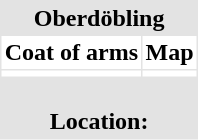<table border="0" cellpadding="2" cellspacing="1" align="right" style="margin-left:1em; background:#e3e3e3;">
<tr>
<th colspan="2">Oberdöbling</th>
</tr>
<tr bgcolor="#FFFFFF">
<th>Coat of arms</th>
<th>Map</th>
</tr>
<tr --- bgcolor="#FFFFFF">
<td></td>
<td></td>
</tr>
<tr>
<th colspan=2><br>Location: </th>
</tr>
</table>
